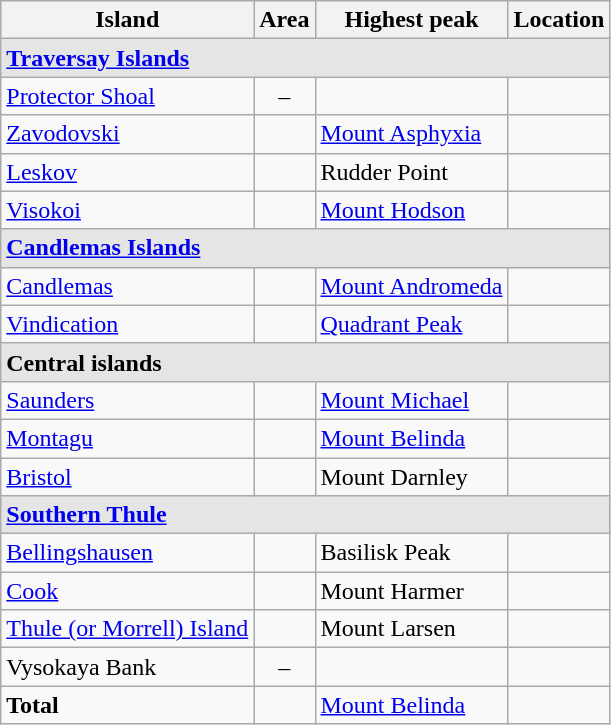<table class="wikitable">
<tr>
<th>Island<br></th>
<th>Area</th>
<th>Highest peak</th>
<th>Location</th>
</tr>
<tr>
<td colspan="5" bgcolor="#E5E5E5"><strong><a href='#'>Traversay Islands</a></strong><br></td>
</tr>
<tr>
<td><a href='#'>Protector Shoal</a></td>
<td align="center">–</td>
<td></td>
<td></td>
</tr>
<tr>
<td><a href='#'>Zavodovski</a></td>
<td></td>
<td><a href='#'>Mount Asphyxia</a><br></td>
<td></td>
</tr>
<tr>
<td><a href='#'>Leskov</a></td>
<td></td>
<td>Rudder Point<br></td>
<td></td>
</tr>
<tr>
<td><a href='#'>Visokoi</a></td>
<td></td>
<td><a href='#'>Mount Hodson</a><br></td>
<td></td>
</tr>
<tr>
<td colspan="5" bgcolor="#E5E5E5"><strong><a href='#'>Candlemas Islands</a></strong> <em></em><br></td>
</tr>
<tr>
<td><a href='#'>Candlemas</a><br></td>
<td></td>
<td><a href='#'>Mount Andromeda</a><br></td>
<td></td>
</tr>
<tr>
<td><a href='#'>Vindication</a><br></td>
<td></td>
<td><a href='#'>Quadrant Peak</a><br></td>
<td></td>
</tr>
<tr>
<td colspan="5" bgcolor="#E5E5E5"><strong>Central islands</strong></td>
</tr>
<tr>
<td><a href='#'>Saunders</a></td>
<td></td>
<td><a href='#'>Mount Michael</a><br></td>
<td></td>
</tr>
<tr>
<td><a href='#'>Montagu</a><br></td>
<td></td>
<td><a href='#'>Mount Belinda</a><br></td>
<td></td>
</tr>
<tr>
<td><a href='#'>Bristol</a><br></td>
<td></td>
<td>Mount Darnley<br></td>
<td></td>
</tr>
<tr>
<td colspan="5" bgcolor="#E5E5E5"><strong><a href='#'>Southern Thule</a></strong><br></td>
</tr>
<tr>
<td><a href='#'>Bellingshausen</a></td>
<td></td>
<td>Basilisk Peak<br></td>
<td></td>
</tr>
<tr>
<td><a href='#'>Cook</a></td>
<td></td>
<td>Mount Harmer<br></td>
<td></td>
</tr>
<tr>
<td><a href='#'>Thule (or Morrell) Island</a></td>
<td></td>
<td>Mount Larsen<br></td>
<td></td>
</tr>
<tr>
<td>Vysokaya Bank</td>
<td align="center">–</td>
<td></td>
<td></td>
</tr>
<tr>
<td><strong>Total</strong></td>
<td align="right"></td>
<td><a href='#'>Mount Belinda</a><br></td>
<td></td>
</tr>
</table>
